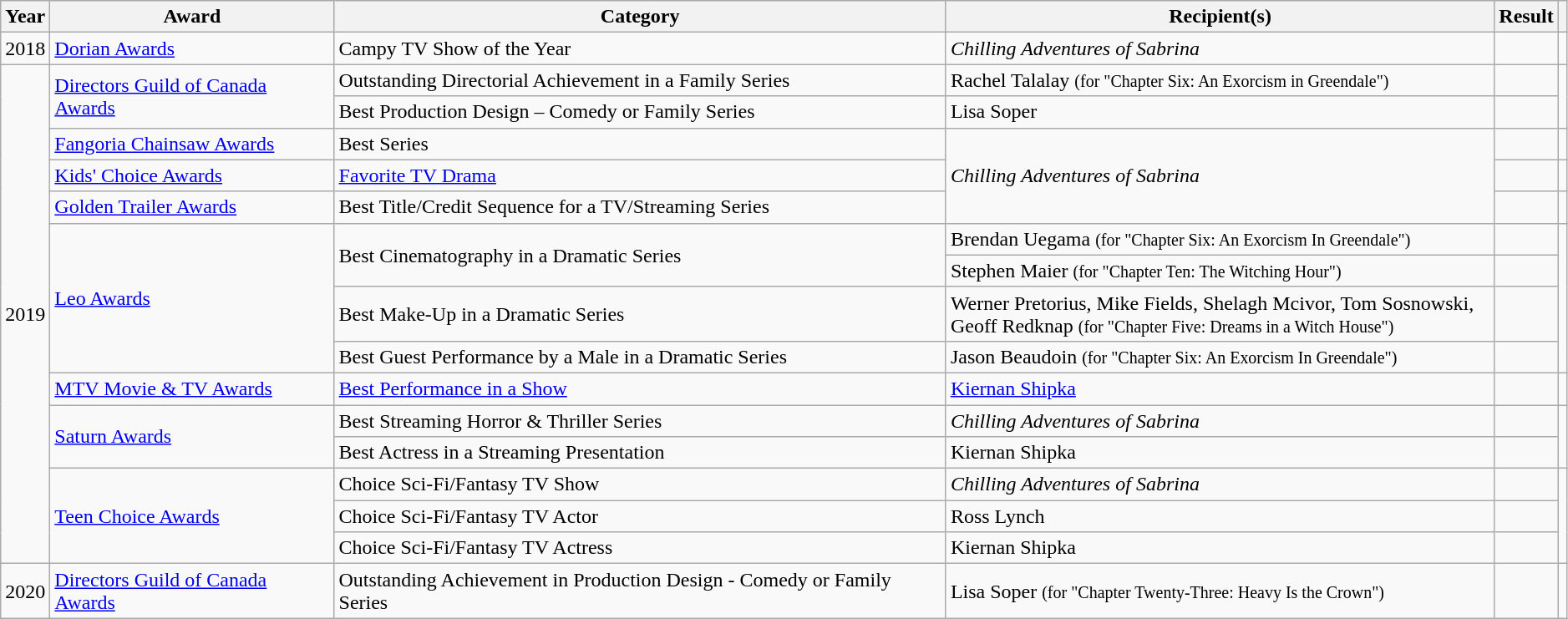<table class="wikitable sortable plainrowheaders" style="width:99%;">
<tr>
<th scope="col">Year</th>
<th scope="col">Award</th>
<th scope="col">Category</th>
<th scope="col" style="width:35%;">Recipient(s)</th>
<th scope="col">Result</th>
<th scope="col" class="unsortable"></th>
</tr>
<tr>
<td>2018</td>
<td><a href='#'>Dorian Awards</a></td>
<td>Campy TV Show of the Year</td>
<td><em>Chilling Adventures of Sabrina</em></td>
<td></td>
<td style="text-align:center;"></td>
</tr>
<tr>
<td rowspan="15">2019</td>
<td rowspan="2"><a href='#'>Directors Guild of Canada Awards</a></td>
<td>Outstanding Directorial Achievement in a Family Series</td>
<td>Rachel Talalay <small>(for "Chapter Six: An Exorcism in Greendale")</small></td>
<td></td>
<td rowspan="2"></td>
</tr>
<tr>
<td>Best Production Design – Comedy or Family Series</td>
<td>Lisa Soper</td>
<td></td>
</tr>
<tr>
<td><a href='#'>Fangoria Chainsaw Awards</a></td>
<td>Best Series</td>
<td rowspan="3"><em>Chilling Adventures of Sabrina</em></td>
<td></td>
<td style="text-align:center;"></td>
</tr>
<tr>
<td><a href='#'>Kids' Choice Awards</a></td>
<td><a href='#'>Favorite TV Drama</a></td>
<td></td>
<td style="text-align:center;"></td>
</tr>
<tr>
<td><a href='#'>Golden Trailer Awards</a></td>
<td>Best Title/Credit Sequence for a TV/Streaming Series</td>
<td></td>
<td></td>
</tr>
<tr>
<td rowspan="4"><a href='#'>Leo Awards</a></td>
<td rowspan="2">Best Cinematography in a Dramatic Series</td>
<td>Brendan Uegama <small>(for "Chapter Six: An Exorcism In Greendale")</small></td>
<td></td>
<td rowspan="4" style="text-align:center;"></td>
</tr>
<tr>
<td>Stephen Maier <small>(for "Chapter Ten: The Witching Hour")</small></td>
<td></td>
</tr>
<tr>
<td>Best Make-Up in a Dramatic Series</td>
<td>Werner Pretorius, Mike Fields, Shelagh Mcivor, Tom Sosnowski, Geoff Redknap <small>(for "Chapter Five: Dreams in a Witch House")</small></td>
<td></td>
</tr>
<tr>
<td>Best Guest Performance by a Male in a Dramatic Series</td>
<td>Jason Beaudoin <small>(for "Chapter Six: An Exorcism In Greendale")</small></td>
<td></td>
</tr>
<tr>
<td><a href='#'>MTV Movie & TV Awards</a></td>
<td><a href='#'>Best Performance in a Show</a></td>
<td><a href='#'>Kiernan Shipka</a></td>
<td></td>
<td style="text-align:center;"></td>
</tr>
<tr>
<td rowspan=2><a href='#'>Saturn Awards</a></td>
<td>Best Streaming Horror & Thriller Series</td>
<td><em>Chilling Adventures of Sabrina</em></td>
<td></td>
<td style="text-align:center;" rowspan=2></td>
</tr>
<tr>
<td>Best Actress in a Streaming Presentation</td>
<td>Kiernan Shipka</td>
<td></td>
</tr>
<tr>
<td rowspan=3><a href='#'>Teen Choice Awards</a></td>
<td>Choice Sci-Fi/Fantasy TV Show</td>
<td><em>Chilling Adventures of Sabrina</em></td>
<td></td>
<td style="text-align:center;" rowspan=3></td>
</tr>
<tr>
<td>Choice Sci-Fi/Fantasy TV Actor</td>
<td>Ross Lynch</td>
<td></td>
</tr>
<tr>
<td>Choice Sci-Fi/Fantasy TV Actress</td>
<td>Kiernan Shipka</td>
<td></td>
</tr>
<tr>
<td>2020</td>
<td><a href='#'>Directors Guild of Canada Awards</a></td>
<td>Outstanding Achievement in Production Design - Comedy or Family Series</td>
<td>Lisa Soper <small>(for "Chapter Twenty-Three: Heavy Is the Crown")</small></td>
<td></td>
<td></td>
</tr>
</table>
